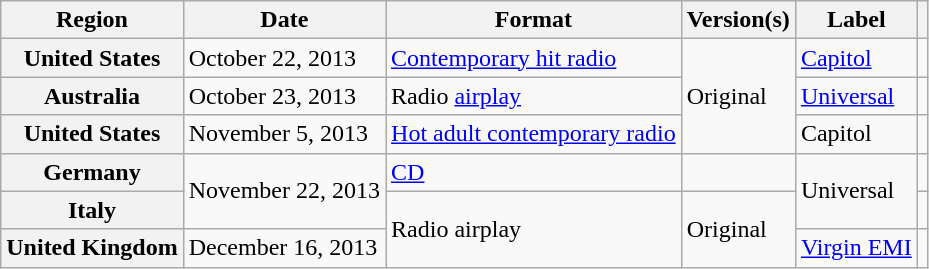<table class="wikitable plainrowheaders">
<tr>
<th scope="col">Region</th>
<th scope="col">Date</th>
<th scope="col">Format</th>
<th scope="col">Version(s)</th>
<th scope="col">Label</th>
<th scope="col"></th>
</tr>
<tr>
<th scope="row">United States</th>
<td>October 22, 2013</td>
<td><a href='#'>Contemporary hit radio</a></td>
<td rowspan="3">Original</td>
<td><a href='#'>Capitol</a></td>
<td align="center"></td>
</tr>
<tr>
<th scope="row">Australia</th>
<td>October 23, 2013</td>
<td>Radio <a href='#'>airplay</a></td>
<td><a href='#'>Universal</a></td>
<td align="center"></td>
</tr>
<tr>
<th scope="row">United States</th>
<td>November 5, 2013</td>
<td><a href='#'>Hot adult contemporary radio</a></td>
<td>Capitol</td>
<td align="center"></td>
</tr>
<tr>
<th scope="row">Germany</th>
<td rowspan="2">November 22, 2013</td>
<td><a href='#'>CD</a></td>
<td></td>
<td rowspan="2">Universal</td>
<td align="center"></td>
</tr>
<tr>
<th scope="row">Italy</th>
<td rowspan="2">Radio airplay</td>
<td rowspan="2">Original</td>
<td align="center"></td>
</tr>
<tr>
<th scope="row">United Kingdom</th>
<td>December 16, 2013</td>
<td><a href='#'>Virgin EMI</a></td>
<td align="center"></td>
</tr>
</table>
